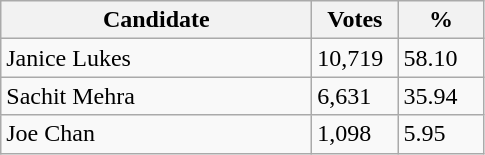<table class="wikitable sortable">
<tr>
<th bgcolor="#DDDDFF" width="200px">Candidate</th>
<th bgcolor="#DDDDFF" width="50px">Votes</th>
<th bgcolor="#DDDDFF" width="50px">%</th>
</tr>
<tr>
<td>Janice Lukes</td>
<td>10,719</td>
<td>58.10</td>
</tr>
<tr>
<td>Sachit Mehra</td>
<td>6,631</td>
<td>35.94</td>
</tr>
<tr>
<td>Joe Chan</td>
<td>1,098</td>
<td>5.95</td>
</tr>
</table>
